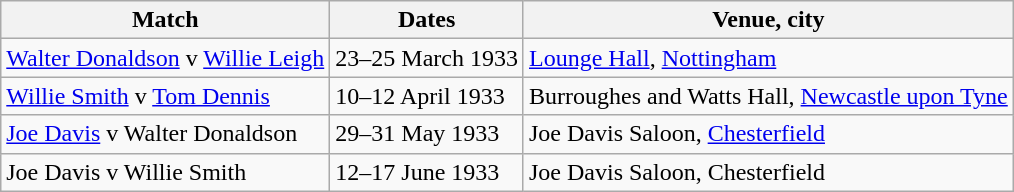<table class="wikitable">
<tr>
<th scope="col">Match</th>
<th scope="col">Dates</th>
<th scope="col">Venue, city</th>
</tr>
<tr>
<td><a href='#'>Walter Donaldson</a> v <a href='#'>Willie Leigh</a></td>
<td>23–25 March 1933</td>
<td><a href='#'>Lounge Hall</a>, <a href='#'>Nottingham</a></td>
</tr>
<tr>
<td><a href='#'>Willie Smith</a> v <a href='#'>Tom Dennis</a></td>
<td>10–12 April 1933</td>
<td>Burroughes and Watts Hall, <a href='#'>Newcastle upon Tyne</a></td>
</tr>
<tr>
<td><a href='#'>Joe Davis</a> v Walter Donaldson</td>
<td>29–31 May 1933</td>
<td>Joe Davis Saloon, <a href='#'>Chesterfield</a></td>
</tr>
<tr>
<td>Joe Davis v  Willie Smith</td>
<td>12–17 June 1933</td>
<td>Joe Davis Saloon, Chesterfield</td>
</tr>
</table>
